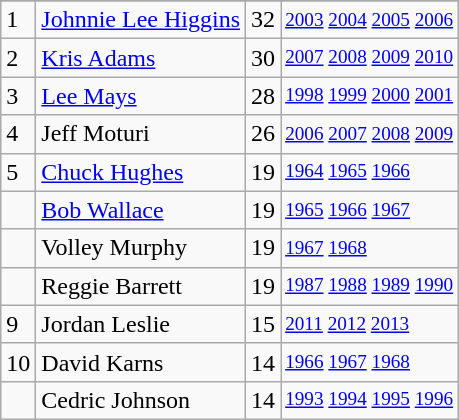<table class="wikitable">
<tr>
</tr>
<tr>
<td>1</td>
<td><a href='#'>Johnnie Lee Higgins</a></td>
<td>32</td>
<td style="font-size:80%;"><a href='#'>2003</a> <a href='#'>2004</a> <a href='#'>2005</a> <a href='#'>2006</a></td>
</tr>
<tr>
<td>2</td>
<td><a href='#'>Kris Adams</a></td>
<td>30</td>
<td style="font-size:80%;"><a href='#'>2007</a> <a href='#'>2008</a> <a href='#'>2009</a> <a href='#'>2010</a></td>
</tr>
<tr>
<td>3</td>
<td><a href='#'>Lee Mays</a></td>
<td>28</td>
<td style="font-size:80%;"><a href='#'>1998</a> <a href='#'>1999</a> <a href='#'>2000</a> <a href='#'>2001</a></td>
</tr>
<tr>
<td>4</td>
<td>Jeff Moturi</td>
<td>26</td>
<td style="font-size:80%;"><a href='#'>2006</a> <a href='#'>2007</a> <a href='#'>2008</a> <a href='#'>2009</a></td>
</tr>
<tr>
<td>5</td>
<td><a href='#'>Chuck Hughes</a></td>
<td>19</td>
<td style="font-size:80%;"><a href='#'>1964</a> <a href='#'>1965</a> <a href='#'>1966</a></td>
</tr>
<tr>
<td></td>
<td><a href='#'>Bob Wallace</a></td>
<td>19</td>
<td style="font-size:80%;"><a href='#'>1965</a> <a href='#'>1966</a> <a href='#'>1967</a></td>
</tr>
<tr>
<td></td>
<td>Volley Murphy</td>
<td>19</td>
<td style="font-size:80%;"><a href='#'>1967</a> <a href='#'>1968</a></td>
</tr>
<tr>
<td></td>
<td>Reggie Barrett</td>
<td>19</td>
<td style="font-size:80%;"><a href='#'>1987</a> <a href='#'>1988</a> <a href='#'>1989</a> <a href='#'>1990</a></td>
</tr>
<tr>
<td>9</td>
<td>Jordan Leslie</td>
<td>15</td>
<td style="font-size:80%;"><a href='#'>2011</a> <a href='#'>2012</a> <a href='#'>2013</a></td>
</tr>
<tr>
<td>10</td>
<td>David Karns</td>
<td>14</td>
<td style="font-size:80%;"><a href='#'>1966</a> <a href='#'>1967</a> <a href='#'>1968</a></td>
</tr>
<tr>
<td></td>
<td>Cedric Johnson</td>
<td>14</td>
<td style="font-size:80%;"><a href='#'>1993</a> <a href='#'>1994</a> <a href='#'>1995</a> <a href='#'>1996</a></td>
</tr>
</table>
